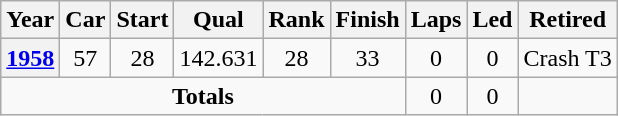<table class="wikitable" style="text-align:center">
<tr>
<th>Year</th>
<th>Car</th>
<th>Start</th>
<th>Qual</th>
<th>Rank</th>
<th>Finish</th>
<th>Laps</th>
<th>Led</th>
<th>Retired</th>
</tr>
<tr>
<th><a href='#'>1958</a></th>
<td>57</td>
<td>28</td>
<td>142.631</td>
<td>28</td>
<td>33</td>
<td>0</td>
<td>0</td>
<td>Crash T3</td>
</tr>
<tr>
<td colspan=6><strong>Totals</strong></td>
<td>0</td>
<td>0</td>
<td></td>
</tr>
</table>
